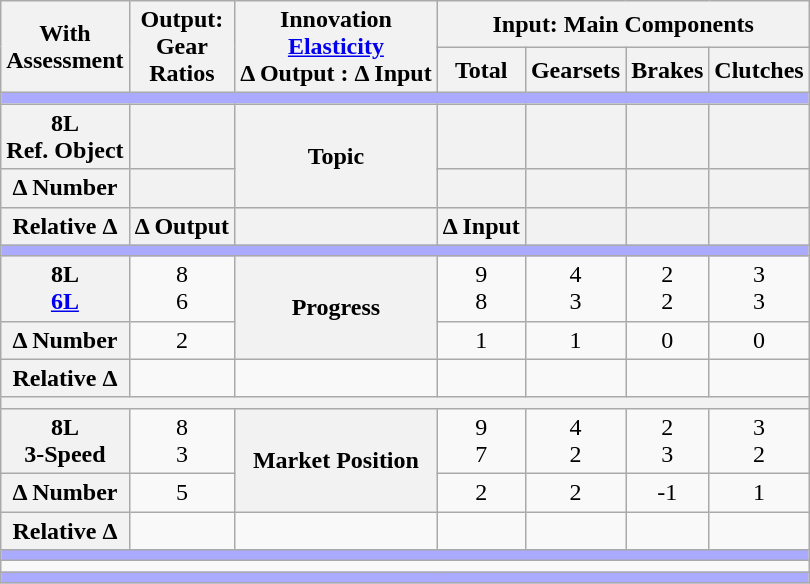<table class="wikitable collapsible" style="text-align:center">
<tr>
<th rowspan=2>With<br>Assessment</th>
<th rowspan=2>Output:<br>Gear<br>Ratios</th>
<th rowspan=2>Innovation<br><a href='#'>Elasticity</a><br>Δ Output : Δ Input</th>
<th colspan=4>Input: Main Components</th>
</tr>
<tr>
<th>Total</th>
<th>Gearsets</th>
<th>Brakes</th>
<th>Clutches</th>
</tr>
<tr>
<td colspan="7" style="background:#AAF;"></td>
</tr>
<tr>
<th>8L<br>Ref. Object</th>
<th><br></th>
<th rowspan=2>Topic</th>
<th><br></th>
<th><br></th>
<th><br></th>
<th><br></th>
</tr>
<tr>
<th>Δ Number</th>
<th></th>
<th></th>
<th></th>
<th></th>
<th></th>
</tr>
<tr>
<th>Relative Δ</th>
<th>Δ Output<br></th>
<th><br></th>
<th>Δ Input<br></th>
<th></th>
<th></th>
<th></th>
</tr>
<tr>
<td colspan="7" style="background:#AAF;"></td>
</tr>
<tr>
<th>8L<br><a href='#'>6L</a></th>
<td>8<br>6</td>
<th rowspan=2>Progress</th>
<td>9<br>8</td>
<td>4<br>3</td>
<td>2<br>2</td>
<td>3<br>3</td>
</tr>
<tr>
<th>Δ Number</th>
<td>2</td>
<td>1</td>
<td>1</td>
<td>0</td>
<td>0</td>
</tr>
<tr>
<th>Relative Δ</th>
<td><br></td>
<td><strong></strong><br></td>
<td><br></td>
<td><br></td>
<td><br></td>
<td><br></td>
</tr>
<tr>
<th colspan="7"></th>
</tr>
<tr>
<th>8L<br>3-Speed</th>
<td>8<br>3</td>
<th rowspan=2>Market Position</th>
<td>9<br>7</td>
<td>4<br>2</td>
<td>2<br>3</td>
<td>3<br>2</td>
</tr>
<tr>
<th>Δ Number</th>
<td>5</td>
<td>2</td>
<td>2</td>
<td>-1</td>
<td>1</td>
</tr>
<tr>
<th>Relative Δ</th>
<td><br></td>
<td><strong></strong><br></td>
<td><br></td>
<td><br></td>
<td><br></td>
<td><br></td>
</tr>
<tr>
<td colspan="7" style="background:#AAF;"></td>
</tr>
<tr>
<td colspan="7"></td>
</tr>
<tr>
<td colspan="7" style="background:#AAF;"></td>
</tr>
</table>
